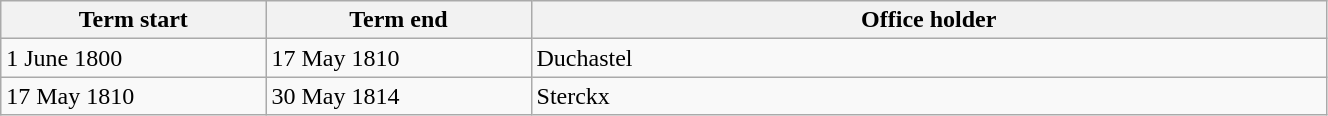<table class="wikitable" style="width: 70%;">
<tr>
<th align="left" style="width: 20%;">Term start</th>
<th align="left" style="width: 20%;">Term end</th>
<th align="left">Office holder</th>
</tr>
<tr valign="top">
<td>1 June 1800</td>
<td>17 May 1810</td>
<td>Duchastel</td>
</tr>
<tr valign="top">
<td>17 May 1810</td>
<td>30 May 1814</td>
<td>Sterckx</td>
</tr>
</table>
